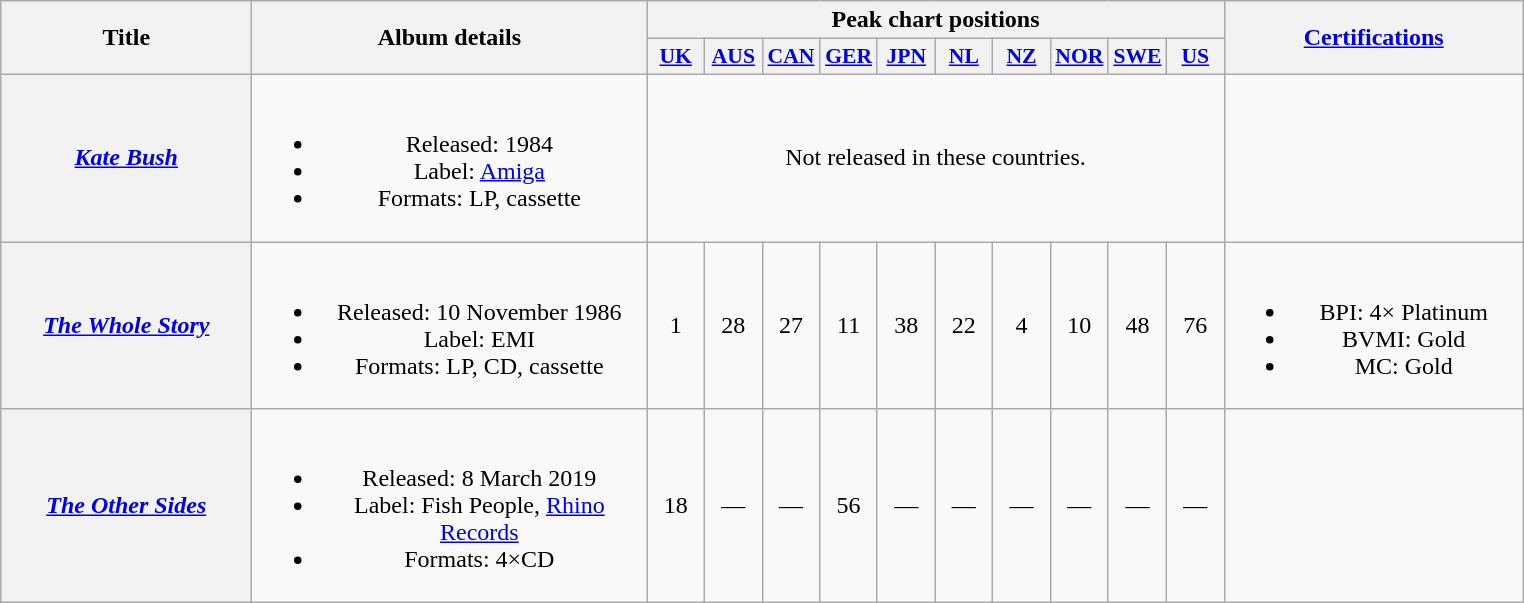<table class="wikitable plainrowheaders" style="text-align:center; border:1">
<tr>
<th scope="col" rowspan="2" style="width:10em;">Title</th>
<th scope="col" rowspan="2" style="width:16em;">Album details</th>
<th scope="col" colspan="10">Peak chart positions</th>
<th scope="col" rowspan="2" style="width:12em;"><a href='#'>Certifications</a></th>
</tr>
<tr>
<th scope="col" style="width:2.2em;font-size:90%;"><a href='#'>UK</a><br></th>
<th scope="col" style="width:2.2em;font-size:90%;"><a href='#'>AUS</a><br></th>
<th scope="col" style="width:2.2em;font-size:90%;"><a href='#'>CAN</a><br></th>
<th scope="col" style="width:2.2em;font-size:90%;"><a href='#'>GER</a><br></th>
<th scope="col" style="width:2.2em;font-size:90%;"><a href='#'>JPN</a><br></th>
<th scope="col" style="width:2.2em;font-size:90%;"><a href='#'>NL</a><br></th>
<th scope="col" style="width:2.2em;font-size:90%;"><a href='#'>NZ</a><br></th>
<th scope="col" style="width:2.2em;font-size:90%;"><a href='#'>NOR</a><br></th>
<th scope="col" style="width:2.2em;font-size:90%;"><a href='#'>SWE</a><br></th>
<th scope="col" style="width:2.2em;font-size:90%;"><a href='#'>US</a><br></th>
</tr>
<tr>
<th scope="row"><a href='#'><em>Kate Bush</em></a></th>
<td><br><ul><li>Released: 1984</li><li>Label: <a href='#'>Amiga</a> </li><li>Formats: LP, cassette</li></ul></td>
<td colspan="10">Not released in these countries.</td>
<td></td>
</tr>
<tr>
<th scope="row"><em><a href='#'>The Whole Story</a></em></th>
<td><br><ul><li>Released: 10 November 1986</li><li>Label: EMI</li><li>Formats: LP, CD, cassette</li></ul></td>
<td>1</td>
<td>28</td>
<td>27</td>
<td>11</td>
<td>38</td>
<td>22</td>
<td>4</td>
<td>10</td>
<td>48</td>
<td>76</td>
<td><br><ul><li>BPI: 4× Platinum</li><li>BVMI: Gold</li><li>MC: Gold</li></ul></td>
</tr>
<tr>
<th scope="row"><em><a href='#'>The Other Sides</a></em></th>
<td><br><ul><li>Released: 8 March 2019</li><li>Label: Fish People, <a href='#'>Rhino Records</a></li><li>Formats: 4×CD</li></ul></td>
<td>18</td>
<td>—</td>
<td>—</td>
<td>56</td>
<td>—</td>
<td>—</td>
<td>—</td>
<td>—</td>
<td>—</td>
<td>—</td>
<td></td>
</tr>
</table>
